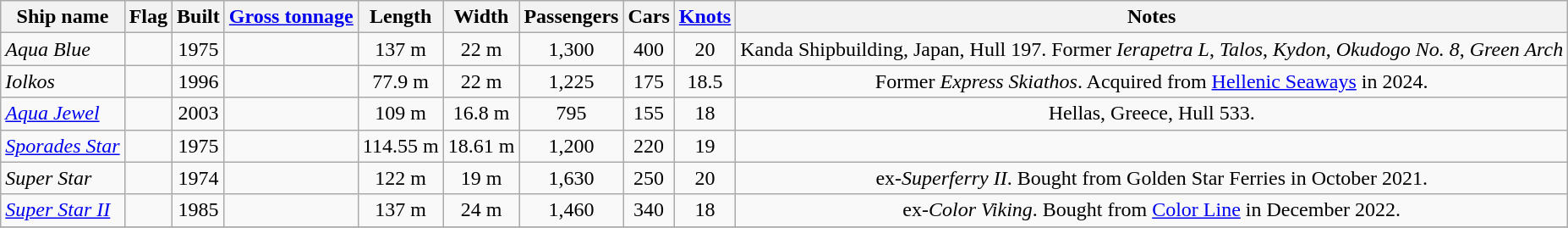<table class="wikitable sortable">
<tr>
<th>Ship name</th>
<th>Flag</th>
<th>Built</th>
<th><a href='#'>Gross tonnage</a></th>
<th>Length</th>
<th>Width</th>
<th>Passengers</th>
<th>Cars</th>
<th><a href='#'>Knots</a></th>
<th>Notes</th>
</tr>
<tr>
<td><em>Aqua Blue</em></td>
<td></td>
<td align="Center">1975</td>
<td align="Center"></td>
<td align="Center">137 m</td>
<td align="Center">22 m</td>
<td align="Center">1,300</td>
<td align="Center">400</td>
<td align="Center">20</td>
<td align="Center">Kanda Shipbuilding, Japan, Hull 197. Former <em>Ierapetra L</em>, <em>Talos</em>, <em>Kydon</em>, <em>Okudogo No. 8</em>, <em>Green Arch</em></td>
</tr>
<tr>
<td><em>Iolkos</em></td>
<td></td>
<td align="Center">1996</td>
<td align="Center"></td>
<td align="Center">77.9 m</td>
<td align="Center">22 m</td>
<td align="Center">1,225</td>
<td align="Center">175</td>
<td align="Center">18.5</td>
<td align="Center">Former <em>Express Skiathos</em>. Acquired from <a href='#'>Hellenic Seaways</a> in 2024.</td>
</tr>
<tr>
<td><a href='#'><em>Aqua Jewel</em></a></td>
<td></td>
<td align="Center">2003</td>
<td align="Center"></td>
<td align="Center">109 m</td>
<td align="Center">16.8 m</td>
<td align="Center">795</td>
<td align="Center">155</td>
<td align="Center">18</td>
<td align="Center">Hellas, Greece, Hull 533.</td>
</tr>
<tr>
<td><a href='#'><em>Sporades Star</em></a></td>
<td></td>
<td align="Center">1975</td>
<td align="Center"></td>
<td align="Center">114.55 m</td>
<td align="Center">18.61 m</td>
<td align="Center">1,200</td>
<td align="Center">220</td>
<td align="Center">19</td>
<td align="Center"></td>
</tr>
<tr>
<td><em>Super Star</em></td>
<td></td>
<td align="Center">1974</td>
<td align="Center"></td>
<td align="Center">122 m</td>
<td align="Center">19 m</td>
<td align="Center">1,630</td>
<td align="Center">250</td>
<td align="Center">20</td>
<td align="Center">ex-<em>Superferry II</em>. Bought from Golden Star Ferries in October 2021.</td>
</tr>
<tr>
<td><a href='#'><em>Super Star II</em></a></td>
<td></td>
<td align="Center">1985</td>
<td align="Center"></td>
<td align="Center">137 m</td>
<td align="Center">24 m</td>
<td align="Center">1,460</td>
<td align="Center">340</td>
<td align="Center">18</td>
<td align="Center">ex-<em>Color Viking</em>. Bought from <a href='#'>Color Line</a> in December 2022.</td>
</tr>
<tr>
</tr>
</table>
